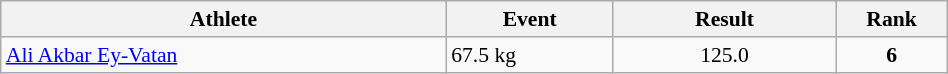<table class="wikitable" width="50%" style="text-align:center; font-size:90%">
<tr>
<th width="40%">Athlete</th>
<th width="15%">Event</th>
<th width="20%">Result</th>
<th width="10%">Rank</th>
</tr>
<tr>
<td align="left"><a href='#'>Ali Akbar Ey-Vatan</a></td>
<td align="left">67.5 kg</td>
<td>125.0</td>
<td><strong>6</strong></td>
</tr>
</table>
